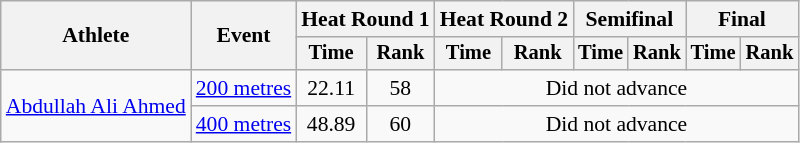<table class=wikitable style="font-size:90%; text-align:center">
<tr>
<th rowspan=2>Athlete</th>
<th rowspan=2>Event</th>
<th colspan=2>Heat Round 1</th>
<th colspan=2>Heat Round 2</th>
<th colspan=2>Semifinal</th>
<th colspan=2>Final</th>
</tr>
<tr style=font-size:95%>
<th>Time</th>
<th>Rank</th>
<th>Time</th>
<th>Rank</th>
<th>Time</th>
<th>Rank</th>
<th>Time</th>
<th>Rank</th>
</tr>
<tr align=center>
<td align=left rowspan=2><a href='#'>Abdullah Ali Ahmed</a></td>
<td align=left><a href='#'>200 metres</a></td>
<td>22.11</td>
<td>58</td>
<td colspan=6>Did not advance</td>
</tr>
<tr align=center>
<td align=left><a href='#'>400 metres</a></td>
<td>48.89</td>
<td>60</td>
<td colspan=6>Did not advance</td>
</tr>
</table>
